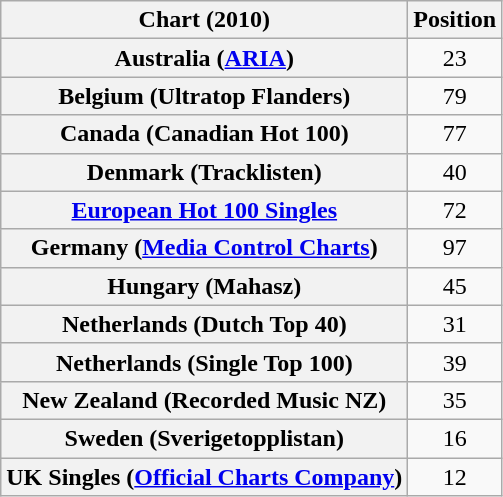<table class="wikitable plainrowheaders sortable" style="text-align:center">
<tr>
<th scope="col">Chart (2010)</th>
<th scope="col">Position</th>
</tr>
<tr>
<th scope="row">Australia (<a href='#'>ARIA</a>)</th>
<td style="text-align:center;">23</td>
</tr>
<tr>
<th scope="row">Belgium (Ultratop Flanders)</th>
<td style="text-align:center;">79</td>
</tr>
<tr>
<th scope="row">Canada (Canadian Hot 100)</th>
<td style="text-align:center;">77</td>
</tr>
<tr>
<th scope="row">Denmark (Tracklisten)</th>
<td>40</td>
</tr>
<tr>
<th scope="row"><a href='#'>European Hot 100 Singles</a></th>
<td style="text-align:center;">72</td>
</tr>
<tr>
<th scope="row">Germany (<a href='#'>Media Control Charts</a>)</th>
<td style="text-align:center;">97</td>
</tr>
<tr>
<th scope="row">Hungary (Mahasz)</th>
<td style="text-align:center;">45</td>
</tr>
<tr>
<th scope="row">Netherlands (Dutch Top 40)</th>
<td>31</td>
</tr>
<tr>
<th scope="row">Netherlands (Single Top 100)</th>
<td>39</td>
</tr>
<tr>
<th scope="row">New Zealand (Recorded Music NZ)</th>
<td>35</td>
</tr>
<tr>
<th scope="row">Sweden (Sverigetopplistan)</th>
<td>16</td>
</tr>
<tr>
<th scope="row">UK Singles (<a href='#'>Official Charts Company</a>)</th>
<td style="text-align:center;">12</td>
</tr>
</table>
